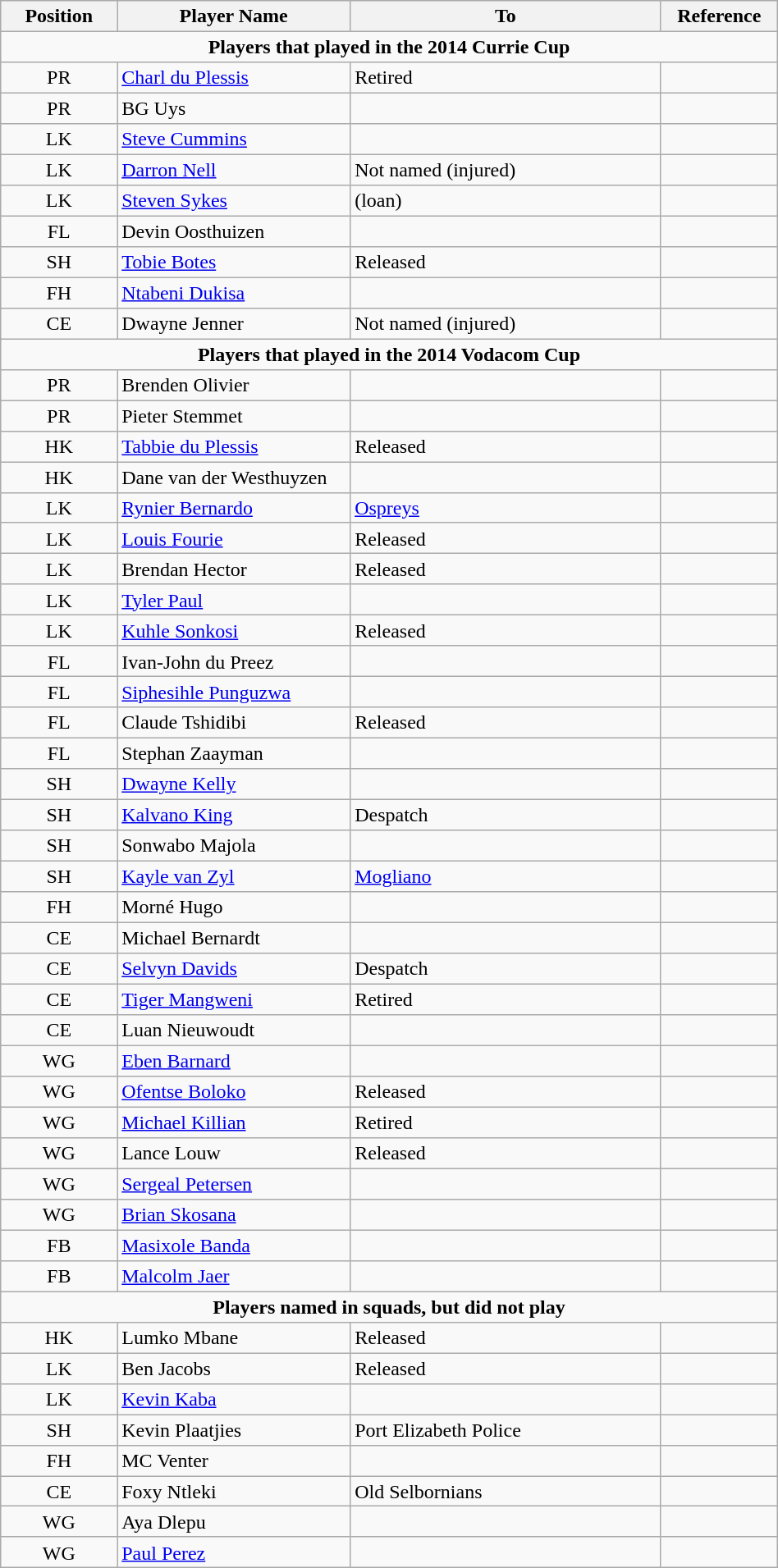<table class="wikitable sortable" style="text-align:left; line-height:110%; font-size:100%; width:50%;">
<tr>
<th width="15%">Position</th>
<th width="30%">Player Name</th>
<th width="40%">To</th>
<th width="15%">Reference</th>
</tr>
<tr>
<td colspan=4 align=center><strong>Players that played in the 2014 Currie Cup</strong></td>
</tr>
<tr>
<td align=center>PR</td>
<td><a href='#'>Charl du Plessis</a></td>
<td>Retired</td>
<td align=center></td>
</tr>
<tr>
<td align=center>PR</td>
<td>BG Uys</td>
<td></td>
<td align=center></td>
</tr>
<tr>
<td align=center>LK</td>
<td><a href='#'>Steve Cummins</a></td>
<td></td>
<td align=center></td>
</tr>
<tr>
<td align=center>LK</td>
<td><a href='#'>Darron Nell</a></td>
<td>Not named (injured)</td>
<td align=center></td>
</tr>
<tr>
<td align=center>LK</td>
<td><a href='#'>Steven Sykes</a></td>
<td> (loan)</td>
<td align=center></td>
</tr>
<tr>
<td align=center>FL</td>
<td>Devin Oosthuizen</td>
<td></td>
<td align=center></td>
</tr>
<tr>
<td align=center>SH</td>
<td><a href='#'>Tobie Botes</a></td>
<td>Released</td>
<td align=center></td>
</tr>
<tr>
<td align=center>FH</td>
<td><a href='#'>Ntabeni Dukisa</a></td>
<td></td>
<td align=center></td>
</tr>
<tr>
<td align=center>CE</td>
<td>Dwayne Jenner</td>
<td>Not named (injured)</td>
<td align=center></td>
</tr>
<tr>
<td colspan=4 align=center><strong>Players that played in the 2014 Vodacom Cup</strong></td>
</tr>
<tr>
<td align=center>PR</td>
<td>Brenden Olivier</td>
<td></td>
<td align=center></td>
</tr>
<tr>
<td align=center>PR</td>
<td>Pieter Stemmet</td>
<td></td>
<td align=center></td>
</tr>
<tr>
<td align=center>HK</td>
<td><a href='#'>Tabbie du Plessis</a></td>
<td>Released</td>
<td align=center></td>
</tr>
<tr>
<td align=center>HK</td>
<td>Dane van der Westhuyzen</td>
<td></td>
<td align=center></td>
</tr>
<tr>
<td align=center>LK</td>
<td><a href='#'>Rynier Bernardo</a></td>
<td> <a href='#'>Ospreys</a></td>
<td align=center></td>
</tr>
<tr>
<td align=center>LK</td>
<td><a href='#'>Louis Fourie</a></td>
<td>Released</td>
<td align=center></td>
</tr>
<tr>
<td align=center>LK</td>
<td>Brendan Hector</td>
<td>Released</td>
<td align=center></td>
</tr>
<tr>
<td align=center>LK</td>
<td><a href='#'>Tyler Paul</a></td>
<td></td>
<td align=center></td>
</tr>
<tr>
<td align=center>LK</td>
<td><a href='#'>Kuhle Sonkosi</a></td>
<td>Released</td>
<td align=center></td>
</tr>
<tr>
<td align=center>FL</td>
<td>Ivan-John du Preez</td>
<td></td>
<td align=center></td>
</tr>
<tr>
<td align=center>FL</td>
<td><a href='#'>Siphesihle Punguzwa</a></td>
<td></td>
<td align=center></td>
</tr>
<tr>
<td align=center>FL</td>
<td>Claude Tshidibi</td>
<td>Released</td>
<td align=center></td>
</tr>
<tr>
<td align=center>FL</td>
<td>Stephan Zaayman</td>
<td></td>
<td align=center></td>
</tr>
<tr>
<td align=center>SH</td>
<td><a href='#'>Dwayne Kelly</a></td>
<td></td>
<td align=center></td>
</tr>
<tr>
<td align=center>SH</td>
<td><a href='#'>Kalvano King</a></td>
<td>Despatch</td>
<td align=center></td>
</tr>
<tr>
<td align=center>SH</td>
<td>Sonwabo Majola</td>
<td></td>
<td align=center></td>
</tr>
<tr>
<td align=center>SH</td>
<td><a href='#'>Kayle van Zyl</a></td>
<td> <a href='#'>Mogliano</a></td>
<td align=center></td>
</tr>
<tr>
<td align=center>FH</td>
<td>Morné Hugo</td>
<td></td>
<td align=center></td>
</tr>
<tr>
<td align=center>CE</td>
<td>Michael Bernardt</td>
<td></td>
<td align=center></td>
</tr>
<tr>
<td align=center>CE</td>
<td><a href='#'>Selvyn Davids</a></td>
<td>Despatch</td>
<td align=center></td>
</tr>
<tr>
<td align=center>CE</td>
<td><a href='#'>Tiger Mangweni</a></td>
<td>Retired</td>
<td align=center></td>
</tr>
<tr>
<td align=center>CE</td>
<td>Luan Nieuwoudt</td>
<td></td>
<td align=center></td>
</tr>
<tr>
<td align=center>WG</td>
<td><a href='#'>Eben Barnard</a></td>
<td></td>
<td align=center></td>
</tr>
<tr>
<td align=center>WG</td>
<td><a href='#'>Ofentse Boloko</a></td>
<td>Released</td>
<td align=center></td>
</tr>
<tr>
<td align=center>WG</td>
<td><a href='#'>Michael Killian</a></td>
<td>Retired</td>
<td align=center></td>
</tr>
<tr>
<td align=center>WG</td>
<td>Lance Louw</td>
<td>Released</td>
<td align=center></td>
</tr>
<tr>
<td align=center>WG</td>
<td><a href='#'>Sergeal Petersen</a></td>
<td></td>
<td align=center></td>
</tr>
<tr>
<td align=center>WG</td>
<td><a href='#'>Brian Skosana</a></td>
<td></td>
<td align=center></td>
</tr>
<tr>
<td align=center>FB</td>
<td><a href='#'>Masixole Banda</a></td>
<td></td>
<td align=center></td>
</tr>
<tr>
<td align=center>FB</td>
<td><a href='#'>Malcolm Jaer</a></td>
<td></td>
<td align=center></td>
</tr>
<tr>
<td colspan=4 align=center><strong>Players named in squads, but did not play</strong></td>
</tr>
<tr>
<td align=center>HK</td>
<td>Lumko Mbane</td>
<td>Released</td>
<td align=center></td>
</tr>
<tr>
<td align=center>LK</td>
<td>Ben Jacobs</td>
<td>Released</td>
<td align=center></td>
</tr>
<tr>
<td align=center>LK</td>
<td><a href='#'>Kevin Kaba</a></td>
<td></td>
<td align=center></td>
</tr>
<tr>
<td align=center>SH</td>
<td>Kevin Plaatjies</td>
<td>Port Elizabeth Police</td>
<td align=center></td>
</tr>
<tr>
<td align=center>FH</td>
<td>MC Venter</td>
<td></td>
<td align=center></td>
</tr>
<tr>
<td align=center>CE</td>
<td>Foxy Ntleki</td>
<td>Old Selbornians</td>
<td align=center></td>
</tr>
<tr>
<td align=center>WG</td>
<td>Aya Dlepu</td>
<td></td>
<td align=center></td>
</tr>
<tr>
<td align=center>WG</td>
<td><a href='#'>Paul Perez</a></td>
<td></td>
<td align=center></td>
</tr>
</table>
